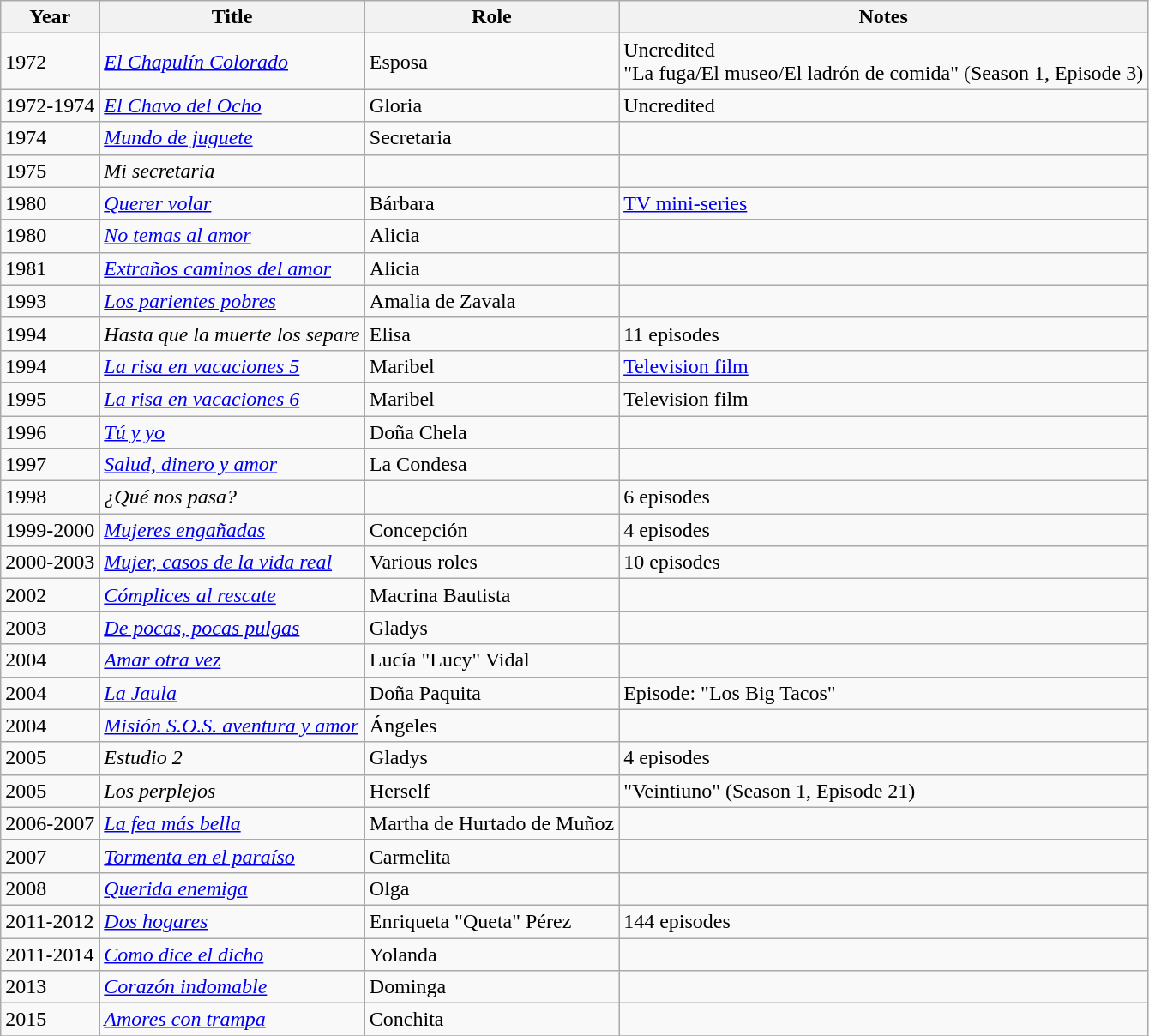<table class="wikitable sortable">
<tr>
<th>Year</th>
<th>Title</th>
<th>Role</th>
<th>Notes</th>
</tr>
<tr>
<td>1972</td>
<td><em><a href='#'>El Chapulín Colorado</a></em></td>
<td>Esposa</td>
<td>Uncredited<br>"La fuga/El museo/El ladrón de comida" (Season 1, Episode 3)</td>
</tr>
<tr>
<td>1972-1974</td>
<td><em><a href='#'>El Chavo del Ocho</a></em></td>
<td>Gloria</td>
<td>Uncredited <br></td>
</tr>
<tr>
<td>1974</td>
<td><em><a href='#'>Mundo de juguete</a></em></td>
<td>Secretaria</td>
<td></td>
</tr>
<tr>
<td>1975</td>
<td><em>Mi secretaria</em></td>
<td></td>
<td></td>
</tr>
<tr>
<td>1980</td>
<td><em><a href='#'>Querer volar</a></em></td>
<td>Bárbara</td>
<td><a href='#'>TV mini-series</a></td>
</tr>
<tr>
<td>1980</td>
<td><em><a href='#'>No temas al amor</a></em></td>
<td>Alicia</td>
<td></td>
</tr>
<tr>
<td>1981</td>
<td><em><a href='#'>Extraños caminos del amor</a></em></td>
<td>Alicia</td>
<td></td>
</tr>
<tr>
<td>1993</td>
<td><em><a href='#'>Los parientes pobres</a></em></td>
<td>Amalia de Zavala</td>
<td></td>
</tr>
<tr>
<td>1994</td>
<td><em>Hasta que la muerte los separe</em></td>
<td>Elisa</td>
<td>11 episodes</td>
</tr>
<tr>
<td>1994</td>
<td><em><a href='#'>La risa en vacaciones 5</a></em></td>
<td>Maribel</td>
<td><a href='#'>Television film</a></td>
</tr>
<tr>
<td>1995</td>
<td><em><a href='#'>La risa en vacaciones 6</a></em></td>
<td>Maribel</td>
<td>Television film</td>
</tr>
<tr>
<td>1996</td>
<td><em><a href='#'>Tú y yo</a></em></td>
<td>Doña Chela</td>
<td></td>
</tr>
<tr>
<td>1997</td>
<td><em><a href='#'>Salud, dinero y amor</a></em></td>
<td>La Condesa</td>
<td></td>
</tr>
<tr>
<td>1998</td>
<td><em>¿Qué nos pasa?</em></td>
<td></td>
<td>6 episodes</td>
</tr>
<tr>
<td>1999-2000</td>
<td><em><a href='#'>Mujeres engañadas</a></em></td>
<td>Concepción</td>
<td>4 episodes</td>
</tr>
<tr>
<td>2000-2003</td>
<td><em><a href='#'>Mujer, casos de la vida real</a></em></td>
<td>Various roles</td>
<td>10 episodes</td>
</tr>
<tr>
<td>2002</td>
<td><em><a href='#'>Cómplices al rescate</a></em></td>
<td>Macrina Bautista</td>
<td></td>
</tr>
<tr>
<td>2003</td>
<td><em><a href='#'>De pocas, pocas pulgas</a></em></td>
<td>Gladys</td>
<td></td>
</tr>
<tr>
<td>2004</td>
<td><em><a href='#'>Amar otra vez</a></em></td>
<td>Lucía "Lucy" Vidal</td>
<td></td>
</tr>
<tr>
<td>2004</td>
<td><em><a href='#'>La Jaula</a></em></td>
<td>Doña Paquita</td>
<td>Episode: "Los Big Tacos"</td>
</tr>
<tr>
<td>2004</td>
<td><em><a href='#'>Misión S.O.S. aventura y amor</a></em></td>
<td>Ángeles</td>
<td></td>
</tr>
<tr>
<td>2005</td>
<td><em>Estudio 2</em></td>
<td>Gladys</td>
<td>4 episodes</td>
</tr>
<tr>
<td>2005</td>
<td><em>Los perplejos</em></td>
<td>Herself</td>
<td>"Veintiuno" (Season 1, Episode 21)</td>
</tr>
<tr>
<td>2006-2007</td>
<td><em><a href='#'>La fea más bella</a></em></td>
<td>Martha de Hurtado de Muñoz</td>
<td></td>
</tr>
<tr>
<td>2007</td>
<td><em><a href='#'>Tormenta en el paraíso</a></em></td>
<td>Carmelita</td>
<td></td>
</tr>
<tr>
<td>2008</td>
<td><em><a href='#'>Querida enemiga</a></em></td>
<td>Olga</td>
<td></td>
</tr>
<tr>
<td>2011-2012</td>
<td><em><a href='#'>Dos hogares</a></em></td>
<td>Enriqueta "Queta" Pérez</td>
<td>144 episodes</td>
</tr>
<tr>
<td>2011-2014</td>
<td><em><a href='#'>Como dice el dicho</a></em></td>
<td>Yolanda</td>
<td></td>
</tr>
<tr>
<td>2013</td>
<td><em><a href='#'>Corazón indomable</a></em></td>
<td>Dominga</td>
<td></td>
</tr>
<tr>
<td>2015</td>
<td><em><a href='#'>Amores con trampa</a></em></td>
<td>Conchita</td>
<td></td>
</tr>
<tr>
</tr>
</table>
